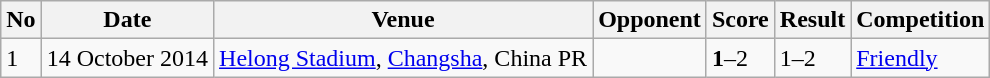<table class="wikitable">
<tr>
<th>No</th>
<th>Date</th>
<th>Venue</th>
<th>Opponent</th>
<th>Score</th>
<th>Result</th>
<th>Competition</th>
</tr>
<tr>
<td>1</td>
<td>14 October 2014</td>
<td><a href='#'>Helong Stadium</a>, <a href='#'>Changsha</a>, China PR</td>
<td></td>
<td><strong>1</strong>–2</td>
<td>1–2</td>
<td><a href='#'>Friendly</a></td>
</tr>
</table>
